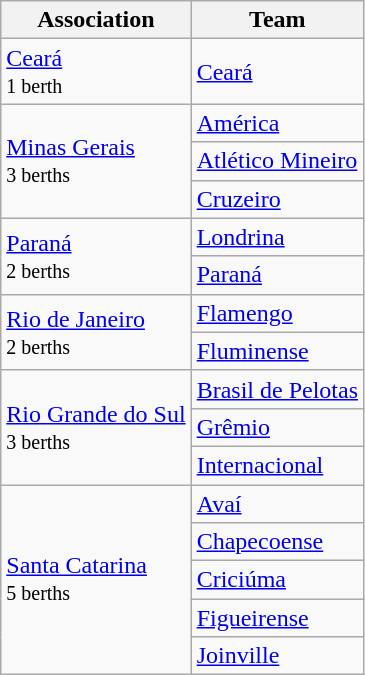<table class="wikitable">
<tr>
<th>Association</th>
<th>Team </th>
</tr>
<tr>
<td rowspan="1"> <a href='#'>Ceará</a><br><small>1 berth</small></td>
<td><a href='#'>Ceará</a></td>
</tr>
<tr>
<td rowspan="3"> <a href='#'>Minas Gerais</a><br><small>3 berths</small></td>
<td><a href='#'>América</a></td>
</tr>
<tr>
<td><a href='#'>Atlético Mineiro</a></td>
</tr>
<tr>
<td><a href='#'>Cruzeiro</a></td>
</tr>
<tr>
<td rowspan="2"> <a href='#'>Paraná</a><br><small>2 berths</small></td>
<td><a href='#'>Londrina</a></td>
</tr>
<tr>
<td><a href='#'>Paraná</a></td>
</tr>
<tr>
<td rowspan="2"> <a href='#'>Rio de Janeiro</a><br><small>2 berths</small></td>
<td><a href='#'>Flamengo</a></td>
</tr>
<tr>
<td><a href='#'>Fluminense</a></td>
</tr>
<tr>
<td rowspan="3"> <a href='#'>Rio Grande do Sul</a><br><small>3 berths</small></td>
<td><a href='#'>Brasil de Pelotas</a></td>
</tr>
<tr>
<td><a href='#'>Grêmio</a></td>
</tr>
<tr>
<td><a href='#'>Internacional</a></td>
</tr>
<tr>
<td rowspan="5"> <a href='#'>Santa Catarina</a><br><small>5 berths</small></td>
<td><a href='#'>Avaí</a></td>
</tr>
<tr>
<td><a href='#'>Chapecoense</a></td>
</tr>
<tr>
<td><a href='#'>Criciúma</a></td>
</tr>
<tr>
<td><a href='#'>Figueirense</a></td>
</tr>
<tr>
<td><a href='#'>Joinville</a></td>
</tr>
</table>
